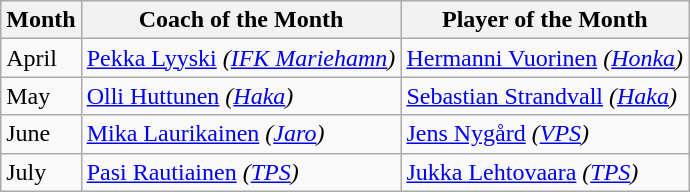<table class="wikitable">
<tr>
<th>Month</th>
<th>Coach of the Month</th>
<th>Player of the Month</th>
</tr>
<tr>
<td>April</td>
<td> <a href='#'>Pekka Lyyski</a> <em>(<a href='#'>IFK Mariehamn</a>)</em></td>
<td> <a href='#'>Hermanni Vuorinen</a> <em>(<a href='#'>Honka</a>)</em></td>
</tr>
<tr>
<td>May</td>
<td> <a href='#'>Olli Huttunen</a> <em>(<a href='#'>Haka</a>)</em></td>
<td> <a href='#'>Sebastian Strandvall</a> <em>(<a href='#'>Haka</a>)</em></td>
</tr>
<tr>
<td>June</td>
<td> <a href='#'>Mika Laurikainen</a> <em>(<a href='#'>Jaro</a>)</em></td>
<td> <a href='#'>Jens Nygård</a> <em>(<a href='#'>VPS</a>)</em></td>
</tr>
<tr>
<td>July</td>
<td> <a href='#'>Pasi Rautiainen</a> <em>(<a href='#'>TPS</a>)</em></td>
<td> <a href='#'>Jukka Lehtovaara</a> <em>(<a href='#'>TPS</a>)</em></td>
</tr>
</table>
